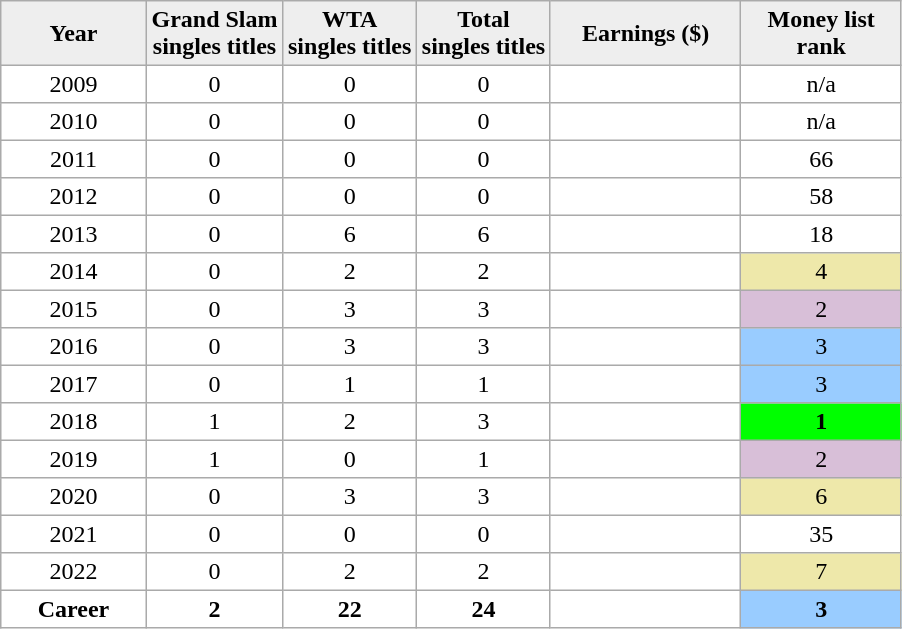<table cellpadding=3 cellspacing=0 border=1 style=border:#aaa;solid:1px;border-collapse:collapse;text-align:center>
<tr style="background:#eee;">
<td width="90"><strong>Year</strong></td>
<td><strong>Grand Slam<br>singles titles</strong></td>
<td><strong>WTA <br>singles titles</strong></td>
<td><strong>Total<br>singles titles</strong></td>
<td width="120"><strong>Earnings ($)</strong></td>
<td width="100"><strong>Money list rank</strong></td>
</tr>
<tr>
<td>2009</td>
<td>0</td>
<td>0</td>
<td>0</td>
<td align="right"></td>
<td>n/a</td>
</tr>
<tr>
<td>2010</td>
<td>0</td>
<td>0</td>
<td>0</td>
<td align="right"></td>
<td>n/a</td>
</tr>
<tr>
<td>2011</td>
<td>0</td>
<td>0</td>
<td>0</td>
<td align="right"></td>
<td>66</td>
</tr>
<tr>
<td>2012</td>
<td>0</td>
<td>0</td>
<td>0</td>
<td align="right"></td>
<td>58</td>
</tr>
<tr>
<td>2013</td>
<td>0</td>
<td>6</td>
<td>6</td>
<td align="right"></td>
<td>18</td>
</tr>
<tr>
<td>2014</td>
<td>0</td>
<td>2</td>
<td>2</td>
<td align="right"></td>
<td bgcolor="eee8aa">4</td>
</tr>
<tr>
<td>2015</td>
<td>0</td>
<td>3</td>
<td>3</td>
<td align="right"></td>
<td bgcolor="thistle">2</td>
</tr>
<tr>
<td>2016</td>
<td>0</td>
<td>3</td>
<td>3</td>
<td align="right"></td>
<td bgcolor="99ccff">3</td>
</tr>
<tr>
<td>2017</td>
<td>0</td>
<td>1</td>
<td>1</td>
<td align="right"></td>
<td bgcolor="99ccff">3</td>
</tr>
<tr>
<td>2018</td>
<td>1</td>
<td>2</td>
<td>3</td>
<td align="right"></td>
<td bgcolor="lime"><strong>1</strong></td>
</tr>
<tr>
<td>2019</td>
<td>1</td>
<td>0</td>
<td>1</td>
<td align="right"></td>
<td bgcolor="thistle">2</td>
</tr>
<tr>
<td>2020</td>
<td>0</td>
<td>3</td>
<td>3</td>
<td align="right"></td>
<td bgcolor="eee8aa">6</td>
</tr>
<tr>
<td>2021</td>
<td>0</td>
<td>0</td>
<td>0</td>
<td align="right"></td>
<td>35</td>
</tr>
<tr>
<td>2022</td>
<td>0</td>
<td>2</td>
<td>2</td>
<td align=right></td>
<td bgcolor=eee8aa>7</td>
</tr>
<tr style="font-weight:bold;">
<td>Career</td>
<td>2</td>
<td>22</td>
<td>24</td>
<td align="right"></td>
<td bgcolor="#9cf">3</td>
</tr>
</table>
